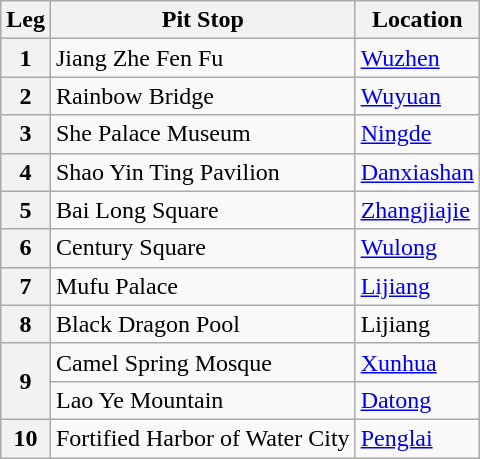<table class="wikitable">
<tr>
<th>Leg</th>
<th>Pit Stop</th>
<th>Location</th>
</tr>
<tr>
<th>1</th>
<td>Jiang Zhe Fen Fu</td>
<td><a href='#'>Wuzhen</a></td>
</tr>
<tr>
<th>2</th>
<td>Rainbow Bridge</td>
<td><a href='#'>Wuyuan</a></td>
</tr>
<tr>
<th>3</th>
<td>She Palace Museum</td>
<td><a href='#'>Ningde</a></td>
</tr>
<tr>
<th>4</th>
<td>Shao Yin Ting Pavilion</td>
<td><a href='#'>Danxiashan</a></td>
</tr>
<tr>
<th>5</th>
<td>Bai Long Square</td>
<td><a href='#'>Zhangjiajie</a></td>
</tr>
<tr>
<th>6</th>
<td>Century Square</td>
<td><a href='#'>Wulong</a></td>
</tr>
<tr>
<th>7</th>
<td>Mufu Palace</td>
<td><a href='#'>Lijiang</a></td>
</tr>
<tr>
<th>8</th>
<td>Black Dragon Pool</td>
<td>Lijiang</td>
</tr>
<tr>
<th rowspan="2">9</th>
<td>Camel Spring Mosque</td>
<td><a href='#'>Xunhua</a></td>
</tr>
<tr>
<td>Lao Ye Mountain</td>
<td><a href='#'>Datong</a></td>
</tr>
<tr>
<th>10</th>
<td>Fortified Harbor of Water City</td>
<td><a href='#'>Penglai</a></td>
</tr>
</table>
